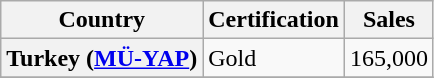<table class="wikitable plainrowheaders">
<tr>
<th scope="col">Country</th>
<th scope="col">Certification</th>
<th scope="col">Sales</th>
</tr>
<tr>
<th scope="row">Turkey (<a href='#'>MÜ-YAP</a>)</th>
<td>Gold</td>
<td>165,000</td>
</tr>
<tr>
</tr>
</table>
